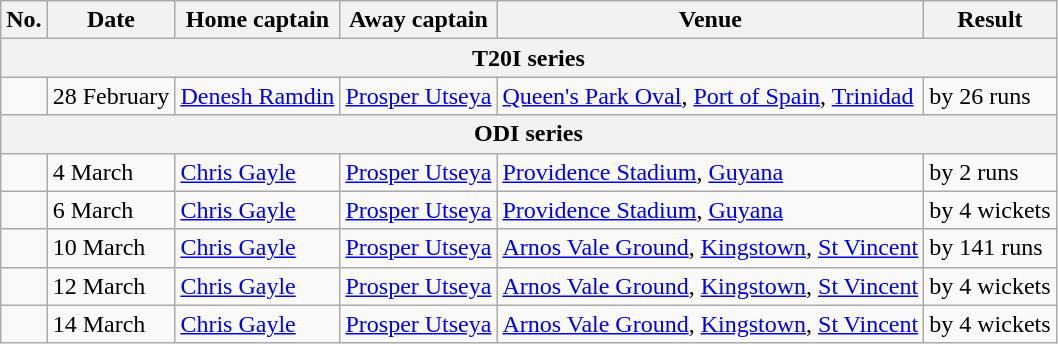<table class="wikitable">
<tr>
<th>No.</th>
<th>Date</th>
<th>Home captain</th>
<th>Away captain</th>
<th>Venue</th>
<th>Result</th>
</tr>
<tr>
<th colspan="9">T20I series</th>
</tr>
<tr>
<td></td>
<td>28 February</td>
<td><a href='#'>Denesh Ramdin</a></td>
<td><a href='#'>Prosper Utseya</a></td>
<td><a href='#'>Queen's Park Oval</a>, <a href='#'>Port of Spain</a>, <a href='#'>Trinidad</a></td>
<td> by 26 runs</td>
</tr>
<tr>
<th colspan="9">ODI series</th>
</tr>
<tr>
<td></td>
<td>4 March</td>
<td><a href='#'>Chris Gayle</a></td>
<td><a href='#'>Prosper Utseya</a></td>
<td><a href='#'>Providence Stadium</a>, <a href='#'>Guyana</a></td>
<td> by 2 runs</td>
</tr>
<tr>
<td></td>
<td>6 March</td>
<td><a href='#'>Chris Gayle</a></td>
<td><a href='#'>Prosper Utseya</a></td>
<td><a href='#'>Providence Stadium</a>, <a href='#'>Guyana</a></td>
<td> by 4 wickets</td>
</tr>
<tr>
<td></td>
<td>10 March</td>
<td><a href='#'>Chris Gayle</a></td>
<td><a href='#'>Prosper Utseya</a></td>
<td><a href='#'>Arnos Vale Ground</a>, <a href='#'>Kingstown</a>, <a href='#'>St Vincent</a></td>
<td> by 141 runs</td>
</tr>
<tr>
<td></td>
<td>12 March</td>
<td><a href='#'>Chris Gayle</a></td>
<td><a href='#'>Prosper Utseya</a></td>
<td><a href='#'>Arnos Vale Ground</a>, <a href='#'>Kingstown</a>, <a href='#'>St Vincent</a></td>
<td> by 4 wickets</td>
</tr>
<tr>
<td></td>
<td>14 March</td>
<td><a href='#'>Chris Gayle</a></td>
<td><a href='#'>Prosper Utseya</a></td>
<td><a href='#'>Arnos Vale Ground</a>, <a href='#'>Kingstown</a>, <a href='#'>St Vincent</a></td>
<td> by 4 wickets</td>
</tr>
</table>
